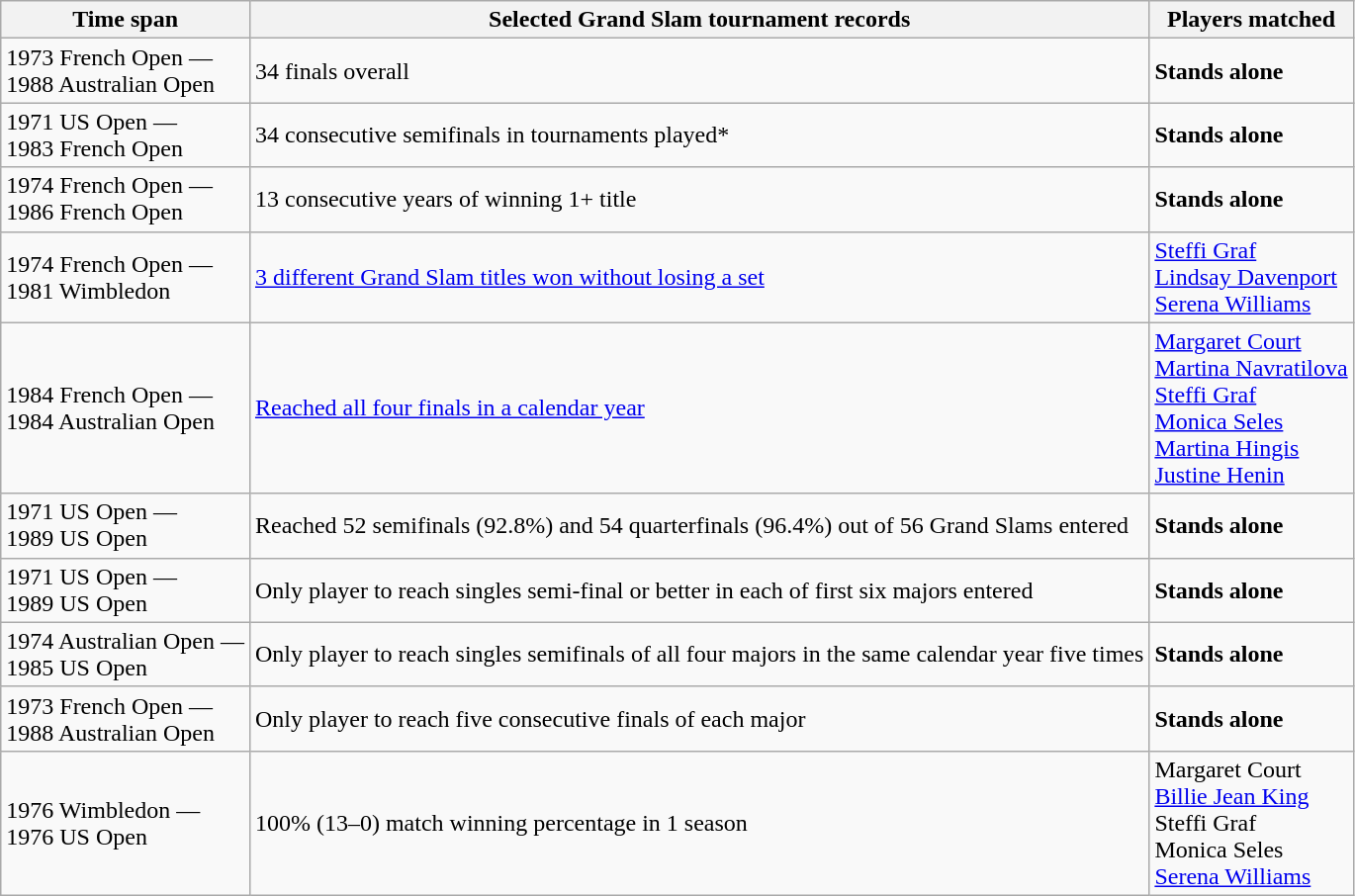<table class="wikitable collapsible collapsed">
<tr>
<th>Time span</th>
<th>Selected Grand Slam tournament records</th>
<th>Players matched</th>
</tr>
<tr>
<td>1973 French Open —<br> 1988 Australian Open</td>
<td>34 finals overall</td>
<td><strong>Stands alone</strong></td>
</tr>
<tr>
<td>1971 US Open —<br> 1983 French Open</td>
<td>34 consecutive semifinals in tournaments played*</td>
<td><strong>Stands alone</strong></td>
</tr>
<tr>
<td>1974 French Open —<br> 1986 French Open</td>
<td>13 consecutive years of winning 1+ title</td>
<td><strong>Stands alone</strong></td>
</tr>
<tr>
<td>1974 French Open —<br> 1981 Wimbledon</td>
<td><a href='#'>3 different Grand Slam titles won without losing a set</a></td>
<td><a href='#'>Steffi Graf</a><br><a href='#'>Lindsay Davenport</a><br><a href='#'>Serena Williams</a></td>
</tr>
<tr>
<td>1984 French Open —<br> 1984 Australian Open</td>
<td><a href='#'>Reached all four finals in a calendar year</a></td>
<td><a href='#'>Margaret Court</a><br><a href='#'>Martina Navratilova</a><br><a href='#'>Steffi Graf</a><br><a href='#'>Monica Seles</a><br><a href='#'>Martina Hingis</a><br><a href='#'>Justine Henin</a></td>
</tr>
<tr>
<td>1971 US Open —<br> 1989 US Open</td>
<td>Reached 52 semifinals (92.8%) and 54 quarterfinals (96.4%) out of 56 Grand Slams entered</td>
<td><strong>Stands alone</strong></td>
</tr>
<tr>
<td>1971 US Open —<br> 1989 US Open</td>
<td>Only player to reach singles semi-final or better in each of first six majors entered</td>
<td><strong>Stands alone</strong></td>
</tr>
<tr>
<td>1974 Australian Open —<br> 1985 US Open</td>
<td>Only player to reach singles semifinals of all four majors in the same calendar year five times</td>
<td><strong>Stands alone</strong></td>
</tr>
<tr>
<td>1973 French Open —<br> 1988 Australian Open</td>
<td>Only player to reach five consecutive finals of each major</td>
<td><strong>Stands alone</strong></td>
</tr>
<tr>
<td>1976 Wimbledon —<br> 1976 US Open</td>
<td>100% (13–0) match winning percentage in 1 season</td>
<td>Margaret Court<br><a href='#'>Billie Jean King</a><br>Steffi Graf<br>Monica Seles<br><a href='#'>Serena Williams</a></td>
</tr>
</table>
